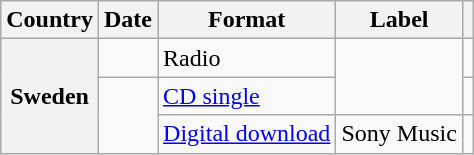<table class="wikitable plainrowheaders">
<tr>
<th scope="col">Country</th>
<th scope="col">Date</th>
<th scope="col">Format</th>
<th scope="col">Label</th>
<th scope="col"></th>
</tr>
<tr>
<th scope="row" rowspan="3">Sweden</th>
<td></td>
<td>Radio</td>
<td rowspan="2"></td>
<td></td>
</tr>
<tr>
<td rowspan="2"></td>
<td><a href='#'>CD single</a></td>
<td></td>
</tr>
<tr>
<td><a href='#'>Digital download</a></td>
<td>Sony Music</td>
<td></td>
</tr>
</table>
